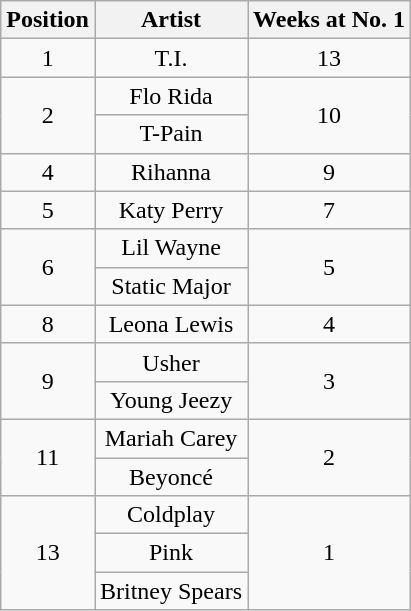<table class="wikitable plainrowheaders" style="text-align:center;">
<tr>
<th>Position</th>
<th>Artist</th>
<th>Weeks at No. 1</th>
</tr>
<tr>
<td>1</td>
<td>T.I.</td>
<td>13</td>
</tr>
<tr>
<td rowspan=2>2</td>
<td>Flo Rida</td>
<td rowspan=2>10</td>
</tr>
<tr>
<td>T-Pain</td>
</tr>
<tr>
<td>4</td>
<td>Rihanna</td>
<td>9</td>
</tr>
<tr>
<td>5</td>
<td>Katy Perry</td>
<td>7</td>
</tr>
<tr>
<td rowspan=2>6</td>
<td>Lil Wayne</td>
<td rowspan=2>5</td>
</tr>
<tr>
<td>Static Major</td>
</tr>
<tr>
<td>8</td>
<td>Leona Lewis</td>
<td>4</td>
</tr>
<tr>
<td rowspan=2>9</td>
<td>Usher</td>
<td rowspan=2>3</td>
</tr>
<tr>
<td>Young Jeezy</td>
</tr>
<tr>
<td rowspan=2>11</td>
<td>Mariah Carey</td>
<td rowspan=2>2</td>
</tr>
<tr>
<td>Beyoncé</td>
</tr>
<tr>
<td rowspan=3>13</td>
<td>Coldplay</td>
<td rowspan=3>1</td>
</tr>
<tr>
<td>Pink</td>
</tr>
<tr>
<td>Britney Spears</td>
</tr>
</table>
